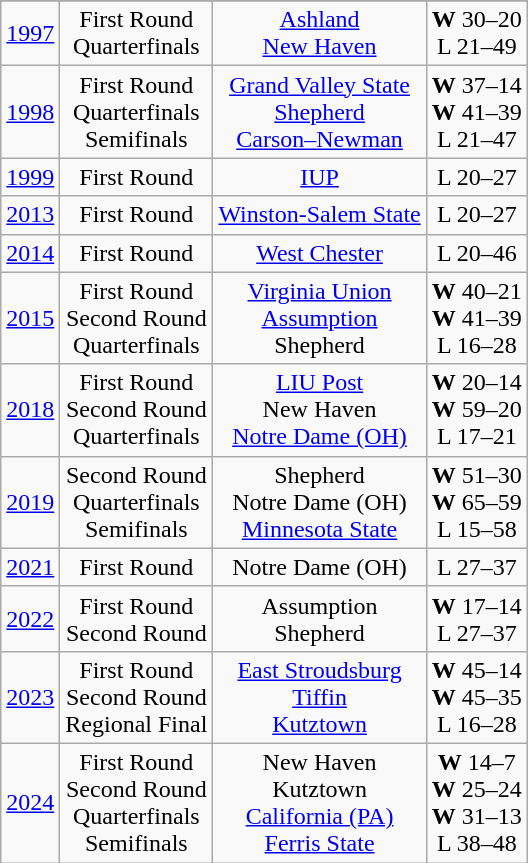<table class="wikitable" style="text-align:center">
<tr align="center">
</tr>
<tr>
<td><a href='#'>1997</a></td>
<td>First Round<br>Quarterfinals</td>
<td><a href='#'>Ashland</a><br><a href='#'>New Haven</a></td>
<td><strong>W</strong> 30–20<br>L 21–49</td>
</tr>
<tr>
<td><a href='#'>1998</a></td>
<td>First Round<br>Quarterfinals<br>Semifinals</td>
<td><a href='#'>Grand Valley State</a><br><a href='#'>Shepherd</a><br><a href='#'>Carson–Newman</a></td>
<td><strong>W</strong> 37–14<br><strong>W</strong> 41–39<br>L 21–47</td>
</tr>
<tr>
<td><a href='#'>1999</a></td>
<td>First Round</td>
<td><a href='#'>IUP</a></td>
<td>L 20–27 </td>
</tr>
<tr>
<td><a href='#'>2013</a></td>
<td>First Round</td>
<td><a href='#'>Winston-Salem State</a></td>
<td>L 20–27</td>
</tr>
<tr>
<td><a href='#'>2014</a></td>
<td>First Round</td>
<td><a href='#'>West Chester</a></td>
<td>L 20–46</td>
</tr>
<tr>
<td><a href='#'>2015</a></td>
<td>First Round<br>Second Round<br>Quarterfinals</td>
<td><a href='#'>Virginia Union</a><br><a href='#'>Assumption</a><br>Shepherd</td>
<td><strong>W</strong> 40–21<br><strong>W</strong> 41–39<br>L 16–28</td>
</tr>
<tr>
<td><a href='#'>2018</a></td>
<td>First Round<br>Second Round<br>Quarterfinals</td>
<td><a href='#'>LIU Post</a><br>New Haven<br><a href='#'>Notre Dame (OH)</a></td>
<td><strong>W</strong> 20–14<br><strong>W</strong> 59–20<br>L 17–21</td>
</tr>
<tr>
<td><a href='#'>2019</a></td>
<td>Second Round<br>Quarterfinals<br>Semifinals</td>
<td>Shepherd<br>Notre Dame (OH)<br><a href='#'>Minnesota State</a></td>
<td><strong>W</strong> 51–30<br><strong>W</strong> 65–59<br>L 15–58</td>
</tr>
<tr>
<td><a href='#'>2021</a></td>
<td>First Round</td>
<td>Notre Dame (OH)</td>
<td>L 27–37</td>
</tr>
<tr>
<td><a href='#'>2022</a></td>
<td>First Round<br>Second Round</td>
<td>Assumption<br>Shepherd</td>
<td><strong>W</strong> 17–14<br>L 27–37</td>
</tr>
<tr>
<td><a href='#'>2023</a></td>
<td>First Round<br>Second Round<br>Regional Final</td>
<td><a href='#'>East Stroudsburg</a><br><a href='#'>Tiffin</a><br><a href='#'>Kutztown</a></td>
<td><strong>W</strong> 45–14<br><strong>W</strong> 45–35<br>L 16–28</td>
</tr>
<tr align="center">
<td><a href='#'>2024</a></td>
<td>First Round<br>Second Round<br>Quarterfinals<br>Semifinals</td>
<td>New Haven<br>Kutztown<br><a href='#'>California (PA)</a><br><a href='#'>Ferris State</a></td>
<td><strong>W</strong> 14–7<br><strong>W</strong> 25–24 <br><strong>W</strong> 31–13<br>L 38–48</td>
</tr>
</table>
